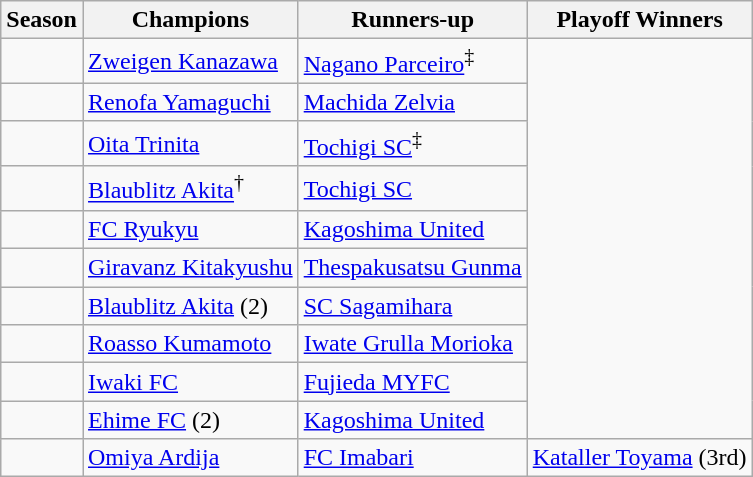<table class="wikitable">
<tr>
<th>Season</th>
<th>Champions</th>
<th>Runners-up</th>
<th>Playoff Winners</th>
</tr>
<tr>
<td></td>
<td><a href='#'>Zweigen Kanazawa</a></td>
<td><a href='#'>Nagano Parceiro</a><sup>‡</sup></td>
</tr>
<tr>
<td></td>
<td><a href='#'>Renofa Yamaguchi</a></td>
<td><a href='#'>Machida Zelvia</a></td>
</tr>
<tr>
<td></td>
<td><a href='#'>Oita Trinita</a></td>
<td><a href='#'>Tochigi SC</a><sup>‡</sup></td>
</tr>
<tr>
<td></td>
<td><a href='#'>Blaublitz Akita</a><sup>†</sup></td>
<td><a href='#'>Tochigi SC</a></td>
</tr>
<tr>
<td></td>
<td><a href='#'>FC Ryukyu</a></td>
<td><a href='#'>Kagoshima United</a></td>
</tr>
<tr>
<td></td>
<td><a href='#'>Giravanz Kitakyushu</a></td>
<td><a href='#'>Thespakusatsu Gunma</a></td>
</tr>
<tr>
<td></td>
<td><a href='#'>Blaublitz Akita</a> (2)</td>
<td><a href='#'>SC Sagamihara</a></td>
</tr>
<tr>
<td></td>
<td><a href='#'>Roasso Kumamoto</a></td>
<td><a href='#'>Iwate Grulla Morioka</a></td>
</tr>
<tr>
<td></td>
<td><a href='#'>Iwaki FC</a></td>
<td><a href='#'>Fujieda MYFC</a></td>
</tr>
<tr>
<td></td>
<td><a href='#'>Ehime FC</a> (2)</td>
<td><a href='#'>Kagoshima United</a></td>
</tr>
<tr>
<td></td>
<td><a href='#'>Omiya Ardija</a></td>
<td><a href='#'>FC Imabari</a></td>
<td><a href='#'>Kataller Toyama</a> (3rd)</td>
</tr>
</table>
